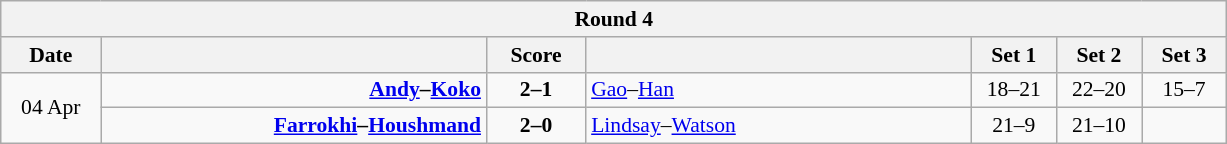<table class="wikitable" style="text-align: center; font-size:90% ">
<tr>
<th colspan=7>Round 4</th>
</tr>
<tr>
<th width="60">Date</th>
<th align="right" width="250"></th>
<th width="60">Score</th>
<th align="left" width="250"></th>
<th width="50">Set 1</th>
<th width="50">Set 2</th>
<th width="50">Set 3</th>
</tr>
<tr>
<td rowspan=2>04 Apr</td>
<td align=right><strong><a href='#'>Andy</a>–<a href='#'>Koko</a> </strong></td>
<td align=center><strong>2–1</strong></td>
<td align=left> <a href='#'>Gao</a>–<a href='#'>Han</a></td>
<td>18–21</td>
<td>22–20</td>
<td>15–7</td>
</tr>
<tr>
<td align=right><strong><a href='#'>Farrokhi</a>–<a href='#'>Houshmand</a> </strong></td>
<td align=center><strong>2–0</strong></td>
<td align=left> <a href='#'>Lindsay</a>–<a href='#'>Watson</a></td>
<td>21–9</td>
<td>21–10</td>
<td></td>
</tr>
</table>
